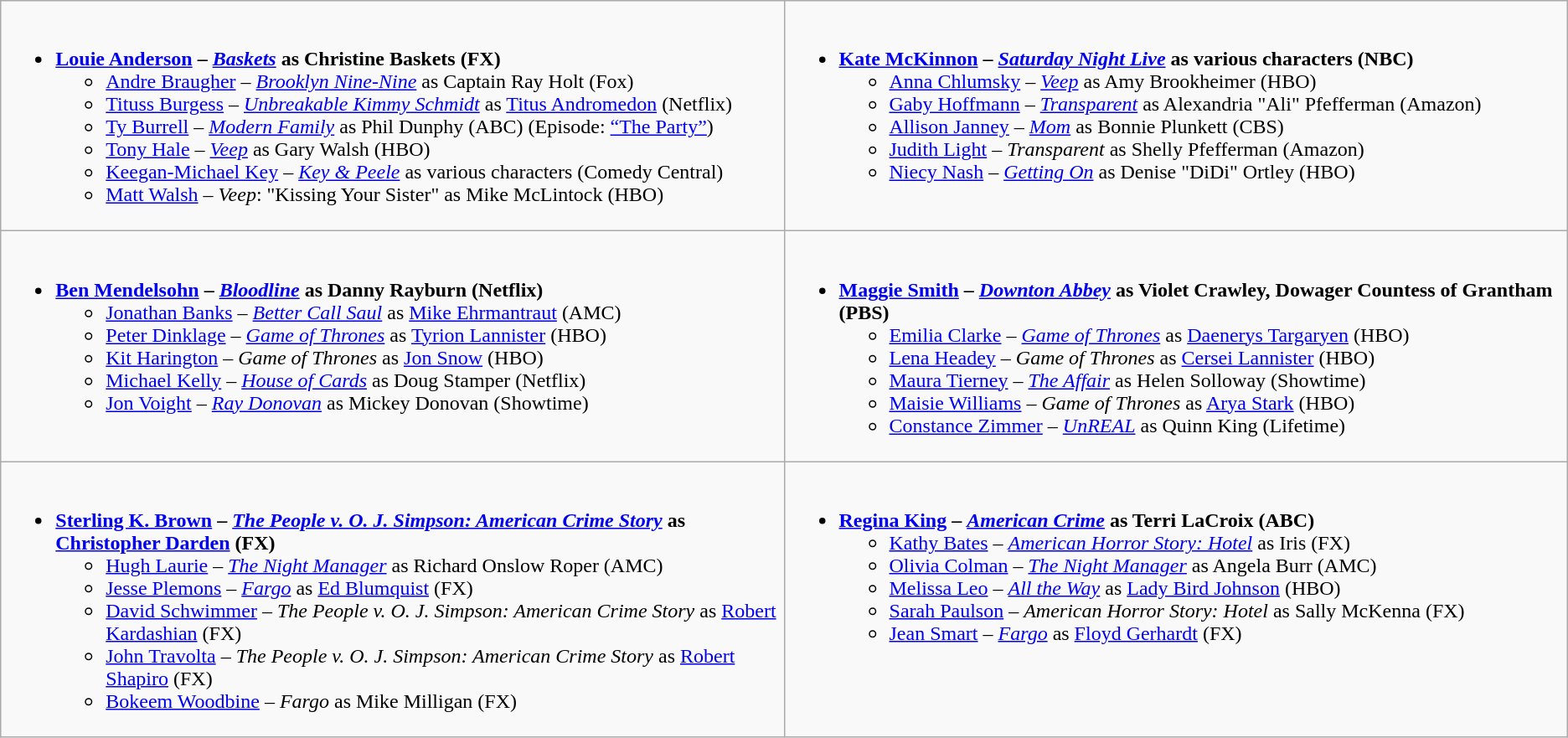<table class="wikitable">
<tr>
<td style="vertical-align:top;" width="50%"><br><ul><li><strong><a href='#'>Louie Anderson</a> – <em><a href='#'>Baskets</a></em> as Christine Baskets (FX)</strong><ul><li><a href='#'>Andre Braugher</a> – <em><a href='#'>Brooklyn Nine-Nine</a></em> as Captain Ray Holt (Fox)</li><li><a href='#'>Tituss Burgess</a> – <em><a href='#'>Unbreakable Kimmy Schmidt</a></em> as <a href='#'>Titus Andromedon</a> (Netflix)</li><li><a href='#'>Ty Burrell</a> – <em><a href='#'>Modern Family</a></em> as Phil Dunphy (ABC) (Episode: <a href='#'>“The Party”</a>)</li><li><a href='#'>Tony Hale</a> – <em><a href='#'>Veep</a></em> as Gary Walsh (HBO)</li><li><a href='#'>Keegan-Michael Key</a> – <em><a href='#'>Key & Peele</a></em> as various characters (Comedy Central)</li><li><a href='#'>Matt Walsh</a> – <em>Veep</em>: "Kissing Your Sister" as Mike McLintock (HBO)</li></ul></li></ul></td>
<td style="vertical-align:top;" width="50%"><br><ul><li><strong><a href='#'>Kate McKinnon</a> – <em><a href='#'>Saturday Night Live</a></em> as various characters (NBC)</strong><ul><li><a href='#'>Anna Chlumsky</a> – <em><a href='#'>Veep</a></em> as Amy Brookheimer (HBO)</li><li><a href='#'>Gaby Hoffmann</a> – <em><a href='#'>Transparent</a></em> as Alexandria "Ali" Pfefferman (Amazon)</li><li><a href='#'>Allison Janney</a> – <em><a href='#'>Mom</a></em> as Bonnie Plunkett (CBS)</li><li><a href='#'>Judith Light</a> – <em>Transparent</em> as Shelly Pfefferman (Amazon)</li><li><a href='#'>Niecy Nash</a> – <em><a href='#'>Getting On</a></em> as Denise "DiDi" Ortley (HBO)</li></ul></li></ul></td>
</tr>
<tr>
<td style="vertical-align:top;" width="50%"><br><ul><li><strong><a href='#'>Ben Mendelsohn</a> – <em><a href='#'>Bloodline</a></em> as Danny Rayburn (Netflix)</strong><ul><li><a href='#'>Jonathan Banks</a> – <em><a href='#'>Better Call Saul</a></em> as <a href='#'>Mike Ehrmantraut</a> (AMC)</li><li><a href='#'>Peter Dinklage</a> – <em><a href='#'>Game of Thrones</a></em> as <a href='#'>Tyrion Lannister</a> (HBO)</li><li><a href='#'>Kit Harington</a> – <em>Game of Thrones</em> as <a href='#'>Jon Snow</a> (HBO)</li><li><a href='#'>Michael Kelly</a> – <em><a href='#'>House of Cards</a></em> as Doug Stamper (Netflix)</li><li><a href='#'>Jon Voight</a> – <em><a href='#'>Ray Donovan</a></em> as Mickey Donovan (Showtime)</li></ul></li></ul></td>
<td style="vertical-align:top;" width="50%"><br><ul><li><strong><a href='#'>Maggie Smith</a> – <em><a href='#'>Downton Abbey</a></em> as Violet Crawley, Dowager Countess of Grantham (PBS)</strong><ul><li><a href='#'>Emilia Clarke</a> – <em><a href='#'>Game of Thrones</a></em> as <a href='#'>Daenerys Targaryen</a> (HBO)</li><li><a href='#'>Lena Headey</a> – <em>Game of Thrones</em> as <a href='#'>Cersei Lannister</a> (HBO)</li><li><a href='#'>Maura Tierney</a> – <em><a href='#'>The Affair</a></em> as Helen Solloway (Showtime)</li><li><a href='#'>Maisie Williams</a> – <em>Game of Thrones</em> as <a href='#'>Arya Stark</a> (HBO)</li><li><a href='#'>Constance Zimmer</a> – <em><a href='#'>UnREAL</a></em> as Quinn King (Lifetime)</li></ul></li></ul></td>
</tr>
<tr>
<td style="vertical-align:top;" width="50%"><br><ul><li><strong><a href='#'>Sterling K. Brown</a> – <em><a href='#'>The People v. O. J. Simpson: American Crime Story</a></em> as <a href='#'>Christopher Darden</a> (FX)</strong><ul><li><a href='#'>Hugh Laurie</a> – <em><a href='#'>The Night Manager</a></em> as Richard Onslow Roper (AMC)</li><li><a href='#'>Jesse Plemons</a> – <em><a href='#'>Fargo</a></em> as <a href='#'>Ed Blumquist</a> (FX)</li><li><a href='#'>David Schwimmer</a> – <em>The People v. O. J. Simpson: American Crime Story</em> as <a href='#'>Robert Kardashian</a> (FX)</li><li><a href='#'>John Travolta</a> – <em>The People v. O. J. Simpson: American Crime Story</em> as <a href='#'>Robert Shapiro</a> (FX)</li><li><a href='#'>Bokeem Woodbine</a> – <em>Fargo</em> as Mike Milligan (FX)</li></ul></li></ul></td>
<td style="vertical-align:top;" width="50%"><br><ul><li><strong><a href='#'>Regina King</a> – <em><a href='#'>American Crime</a></em> as Terri LaCroix (ABC)</strong><ul><li><a href='#'>Kathy Bates</a> – <em><a href='#'>American Horror Story: Hotel</a></em> as Iris (FX)</li><li><a href='#'>Olivia Colman</a> – <em><a href='#'>The Night Manager</a></em> as Angela Burr (AMC)</li><li><a href='#'>Melissa Leo</a> – <em><a href='#'>All the Way</a></em> as <a href='#'>Lady Bird Johnson</a> (HBO)</li><li><a href='#'>Sarah Paulson</a> – <em>American Horror Story: Hotel</em> as Sally McKenna (FX)</li><li><a href='#'>Jean Smart</a> – <em><a href='#'>Fargo</a></em> as <a href='#'>Floyd Gerhardt</a> (FX)</li></ul></li></ul></td>
</tr>
</table>
